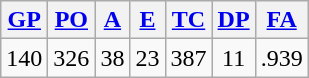<table class="wikitable">
<tr>
<th><a href='#'>GP</a></th>
<th><a href='#'>PO</a></th>
<th><a href='#'>A</a></th>
<th><a href='#'>E</a></th>
<th><a href='#'>TC</a></th>
<th><a href='#'>DP</a></th>
<th><a href='#'>FA</a></th>
</tr>
<tr align=center>
<td>140</td>
<td>326</td>
<td>38</td>
<td>23</td>
<td>387</td>
<td>11</td>
<td>.939</td>
</tr>
</table>
